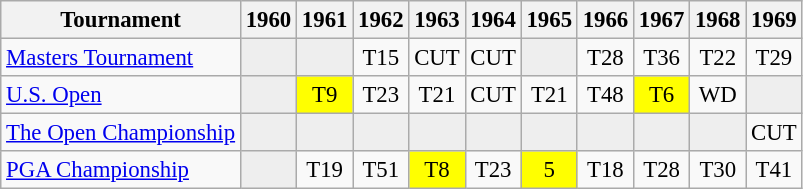<table class="wikitable" style="font-size:95%;text-align:center;">
<tr>
<th>Tournament</th>
<th>1960</th>
<th>1961</th>
<th>1962</th>
<th>1963</th>
<th>1964</th>
<th>1965</th>
<th>1966</th>
<th>1967</th>
<th>1968</th>
<th>1969</th>
</tr>
<tr>
<td align=left><a href='#'>Masters Tournament</a></td>
<td style="background:#eeeeee;"></td>
<td style="background:#eeeeee;"></td>
<td>T15</td>
<td>CUT</td>
<td>CUT</td>
<td style="background:#eeeeee;"></td>
<td>T28</td>
<td>T36</td>
<td>T22</td>
<td>T29</td>
</tr>
<tr>
<td align=left><a href='#'>U.S. Open</a></td>
<td style="background:#eeeeee;"></td>
<td style="background:yellow;">T9</td>
<td>T23</td>
<td>T21</td>
<td>CUT</td>
<td>T21</td>
<td>T48</td>
<td style="background:yellow;">T6</td>
<td>WD</td>
<td style="background:#eeeeee;"></td>
</tr>
<tr>
<td align=left><a href='#'>The Open Championship</a></td>
<td style="background:#eeeeee;"></td>
<td style="background:#eeeeee;"></td>
<td style="background:#eeeeee;"></td>
<td style="background:#eeeeee;"></td>
<td style="background:#eeeeee;"></td>
<td style="background:#eeeeee;"></td>
<td style="background:#eeeeee;"></td>
<td style="background:#eeeeee;"></td>
<td style="background:#eeeeee;"></td>
<td>CUT</td>
</tr>
<tr>
<td align=left><a href='#'>PGA Championship</a></td>
<td style="background:#eeeeee;"></td>
<td>T19</td>
<td>T51</td>
<td style="background:yellow;">T8</td>
<td>T23</td>
<td style="background:yellow;">5</td>
<td>T18</td>
<td>T28</td>
<td>T30</td>
<td>T41</td>
</tr>
</table>
